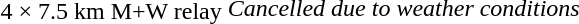<table>
<tr>
<td></td>
<td colspan=6 rowspan=2  align=center><em>Cancelled due to weather conditions</em></td>
</tr>
<tr>
<td>4 × 7.5 km M+W relay</td>
</tr>
</table>
